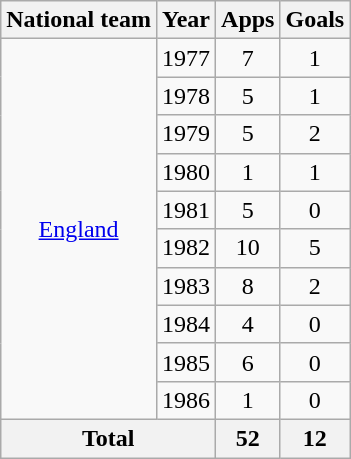<table class="wikitable" style="text-align:center">
<tr>
<th>National team</th>
<th>Year</th>
<th>Apps</th>
<th>Goals</th>
</tr>
<tr>
<td rowspan=10><a href='#'>England</a></td>
<td>1977</td>
<td>7</td>
<td>1</td>
</tr>
<tr>
<td>1978</td>
<td>5</td>
<td>1</td>
</tr>
<tr>
<td>1979</td>
<td>5</td>
<td>2</td>
</tr>
<tr>
<td>1980</td>
<td>1</td>
<td>1</td>
</tr>
<tr>
<td>1981</td>
<td>5</td>
<td>0</td>
</tr>
<tr>
<td>1982</td>
<td>10</td>
<td>5</td>
</tr>
<tr>
<td>1983</td>
<td>8</td>
<td>2</td>
</tr>
<tr>
<td>1984</td>
<td>4</td>
<td>0</td>
</tr>
<tr>
<td>1985</td>
<td>6</td>
<td>0</td>
</tr>
<tr>
<td>1986</td>
<td>1</td>
<td>0</td>
</tr>
<tr>
<th colspan="2">Total</th>
<th>52</th>
<th>12</th>
</tr>
</table>
